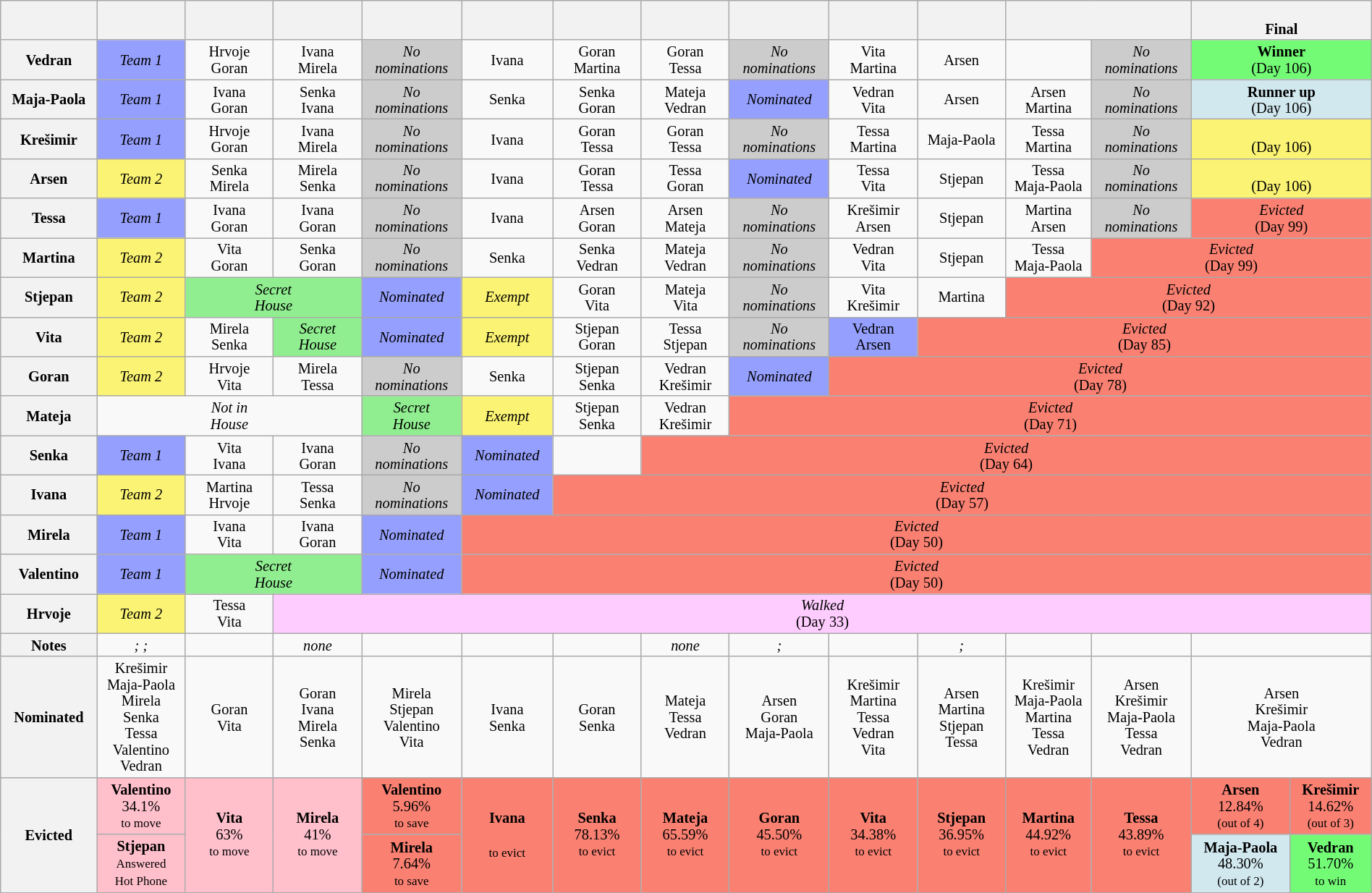<table class="wikitable" style="text-align:center; width:100%; font-size:85%; line-height:15px;">
<tr>
<th style="width:5%"></th>
<th style="width:5%"></th>
<th style="width:5%"></th>
<th style="width:5%"></th>
<th style="width:5%"></th>
<th style="width:5%"></th>
<th style="width:5%"></th>
<th style="width:5%"></th>
<th style="width:5%"></th>
<th style="width:5%"></th>
<th style="width:5%"></th>
<th style="width:10%" colspan="2"></th>
<th style="width:10%" colspan=2><br>Final</th>
</tr>
<tr>
<th>Vedran</th>
<td style="background:#959FFD;"><em>Team 1</em></td>
<td>Hrvoje<br>Goran</td>
<td>Ivana<br>Mirela</td>
<td style="background:#CCCCCC;"><em>No<br>nominations</em></td>
<td>Ivana</td>
<td>Goran<br>Martina</td>
<td>Goran<br>Tessa</td>
<td style="background:#CCC;"><em>No<br>nominations</em></td>
<td>Vita<br>Martina</td>
<td>Arsen</td>
<td></td>
<td style="background:#CCC;"><em>No<br>nominations</em></td>
<td style="background:#73FB76;" colspan="2"><strong>Winner</strong><br>(Day 106)</td>
</tr>
<tr>
<th>Maja-Paola</th>
<td style="background:#959FFD;"><em>Team 1</em></td>
<td>Ivana<br>Goran</td>
<td>Senka<br>Ivana</td>
<td style="background:#CCCCCC;"><em>No<br>nominations</em></td>
<td>Senka</td>
<td>Senka<br>Goran</td>
<td>Mateja<br>Vedran</td>
<td style="background:#959FFD;"><em>Nominated</em></td>
<td>Vedran<br>Vita</td>
<td>Arsen</td>
<td>Arsen<br>Martina</td>
<td style="background:#CCC;"><em>No<br>nominations</em></td>
<td style="background:#D1E8EF;" colspan="2"><strong>Runner up</strong><br>(Day 106)</td>
</tr>
<tr>
<th>Krešimir</th>
<td style="background:#959FFD;"><em>Team 1</em></td>
<td>Hrvoje<br>Goran</td>
<td>Ivana<br>Mirela</td>
<td style="background:#CCCCCC;"><em>No<br>nominations</em></td>
<td>Ivana</td>
<td>Goran<br>Tessa</td>
<td>Goran<br>Tessa</td>
<td style="background:#CCC;"><em>No<br>nominations</em></td>
<td>Tessa<br>Martina</td>
<td>Maja-Paola</td>
<td>Tessa<br>Martina</td>
<td style="background:#CCC;"><em>No<br>nominations</em></td>
<td style="background:#FBF373;" colspan="2"><br>(Day 106)</td>
</tr>
<tr>
<th>Arsen</th>
<td style="background:#FBF373;"><em>Team 2</em></td>
<td>Senka<br>Mirela</td>
<td>Mirela<br>Senka</td>
<td style="background:#CCCCCC;"><em>No<br>nominations</em></td>
<td>Ivana</td>
<td>Goran<br>Tessa</td>
<td>Tessa<br>Goran</td>
<td style="background:#959FFD;"><em>Nominated</em></td>
<td>Tessa<br>Vita</td>
<td>Stjepan</td>
<td>Tessa<br>Maja-Paola</td>
<td style="background:#CCC;"><em>No<br>nominations</em></td>
<td style="background:#FBF373;" colspan="2"><br>(Day 106)</td>
</tr>
<tr>
<th>Tessa</th>
<td style="background:#959FFD;"><em>Team 1</em></td>
<td>Ivana<br>Goran</td>
<td>Ivana<br>Goran</td>
<td style="background:#CCCCCC;"><em>No<br>nominations</em></td>
<td>Ivana</td>
<td>Arsen<br>Goran</td>
<td>Arsen<br>Mateja</td>
<td style="background:#CCC;"><em>No<br>nominations</em></td>
<td>Krešimir<br>Arsen</td>
<td>Stjepan</td>
<td>Martina<br>Arsen</td>
<td style="background:#CCC;"><em>No<br>nominations</em></td>
<td style="background:#fa8072;" colspan="2"><em>Evicted</em><br>(Day 99)</td>
</tr>
<tr>
<th>Martina</th>
<td style="background:#FBF373;"><em>Team 2</em></td>
<td>Vita<br>Goran</td>
<td>Senka<br>Goran</td>
<td style="background:#CCCCCC;"><em>No<br>nominations</em></td>
<td>Senka</td>
<td>Senka<br>Vedran</td>
<td>Mateja<br>Vedran</td>
<td style="background:#CCC;"><em>No<br>nominations</em></td>
<td>Vedran<br>Vita</td>
<td>Stjepan</td>
<td>Tessa<br>Maja-Paola</td>
<td style="background:#fa8072;" colspan="3"><em>Evicted</em><br>(Day 99)</td>
</tr>
<tr>
<th>Stjepan</th>
<td style="background:#FBF373;"><em>Team 2</em></td>
<td style="background:#90EE90;" colspan="2"><em>Secret<br>House</em></td>
<td style="background:#959FFD;"><em>Nominated</em></td>
<td style="background:#FBF373;"><em>Exempt</em></td>
<td>Goran<br>Vita</td>
<td>Mateja<br>Vita</td>
<td style="background:#CCC;"><em>No<br>nominations</em></td>
<td>Vita<br>Krešimir</td>
<td>Martina</td>
<td style="background:#fa8072;" colspan="4"><em>Evicted</em><br>(Day 92)</td>
</tr>
<tr>
<th>Vita</th>
<td style="background:#FBF373;"><em>Team 2</em></td>
<td>Mirela<br>Senka</td>
<td style="background:#90EE90;"><em>Secret<br>House</em></td>
<td style="background:#959FFD;"><em>Nominated</em></td>
<td style="background:#FBF373;"><em>Exempt</em></td>
<td>Stjepan<br>Goran</td>
<td>Tessa<br>Stjepan</td>
<td style="background:#CCC;"><em>No<br>nominations</em></td>
<td style="background:#959FFD;">Vedran<br>Arsen</td>
<td style="background:#fa8072;" colspan="5"><em>Evicted</em><br>(Day 85)</td>
</tr>
<tr>
<th>Goran</th>
<td style="background:#FBF373;"><em>Team 2</em></td>
<td>Hrvoje<br>Vita</td>
<td>Mirela<br>Tessa</td>
<td style="background:#CCCCCC;"><em>No<br>nominations</em></td>
<td>Senka</td>
<td>Stjepan<br>Senka</td>
<td>Vedran<br>Krešimir</td>
<td style="background:#959FFD;"><em>Nominated</em></td>
<td style="background:#fa8072;" colspan="6"><em>Evicted</em><br>(Day 78)</td>
</tr>
<tr>
<th>Mateja</th>
<td " colspan="3"><em>Not in <br>House</em></td>
<td style="background:#90EE90;"><em>Secret<br>House</em></td>
<td style="background:#FBF373;"><em>Exempt</em></td>
<td>Stjepan<br>Senka</td>
<td>Vedran<br>Krešimir</td>
<td style="background:#fa8072;" colspan="7"><em>Evicted</em><br>(Day 71)</td>
</tr>
<tr>
<th>Senka</th>
<td style="background:#959FFD;"><em>Team 1</em></td>
<td>Vita<br>Ivana</td>
<td>Ivana<br>Goran</td>
<td style="background:#CCCCCC;"><em>No<br>nominations</em></td>
<td style="background:#959FFD;"><em>Nominated</em></td>
<td></td>
<td style="background:#fa8072;" colspan="8"><em>Evicted</em><br>(Day 64)</td>
</tr>
<tr>
<th>Ivana</th>
<td style="background:#FBF373;"><em>Team 2</em></td>
<td>Martina<br>Hrvoje</td>
<td>Tessa<br>Senka</td>
<td style="background:#CCCCCC;"><em>No<br>nominations</em></td>
<td style="background:#959FFD;"><em>Nominated</em></td>
<td style="background:#fa8072;" colspan="9"><em>Evicted</em><br>(Day 57)</td>
</tr>
<tr>
<th>Mirela</th>
<td style="background:#959FFD;"><em>Team 1</em></td>
<td>Ivana<br>Vita</td>
<td>Ivana<br>Goran</td>
<td style="background:#959FFD;"><em>Nominated</em></td>
<td style="background:#fa8072;" colspan="10"><em>Evicted</em><br>(Day 50)</td>
</tr>
<tr>
<th>Valentino</th>
<td style="background:#959FFD;"><em>Team 1</em></td>
<td style="background:#90EE90;" colspan="2"><em>Secret<br>House</em></td>
<td style="background:#959FFD;"><em>Nominated</em></td>
<td style="background:#fa8072;" colspan="10"><em>Evicted</em><br>(Day 50)</td>
</tr>
<tr>
<th>Hrvoje</th>
<td style="background:#FBF373;"><em>Team 2</em></td>
<td>Tessa<br>Vita</td>
<td style="background:#ffccff;" colspan="12"><em>Walked</em><br>(Day 33)</td>
</tr>
<tr>
<th>Notes</th>
<td><em>; ; </em></td>
<td><em></em></td>
<td><em>none</em></td>
<td><em></em></td>
<td><em></em></td>
<td><em></em></td>
<td><em>none</em></td>
<td><em>; </em></td>
<td><em></em></td>
<td><em>; </em></td>
<td><em></em></td>
<td><em></em></td>
<td colspan=2><em></em></td>
</tr>
<tr>
<th>Nominated</th>
<td>Krešimir<br>Maja-Paola<br>Mirela<br>Senka<br>Tessa<br>Valentino<br>Vedran</td>
<td>Goran<br>Vita</td>
<td>Goran<br>Ivana<br>Mirela<br>Senka</td>
<td>Mirela<br>Stjepan<br>Valentino<br>Vita</td>
<td>Ivana<br>Senka</td>
<td>Goran<br>Senka</td>
<td>Mateja<br>Tessa<br>Vedran</td>
<td>Arsen<br>Goran<br>Maja-Paola</td>
<td>Krešimir<br>Martina<br>Tessa<br>Vedran<br>Vita</td>
<td>Arsen<br>Martina<br>Stjepan<br>Tessa</td>
<td>Krešimir<br>Maja-Paola<br>Martina<br>Tessa<br>Vedran</td>
<td>Arsen<br>Krešimir<br>Maja-Paola<br>Tessa<br>Vedran</td>
<td colspan=2>Arsen<br>Krešimir<br>Maja-Paola<br>Vedran</td>
</tr>
<tr>
<th rowspan="2">Evicted</th>
<td style="background:#FFC0CB"><strong>Valentino</strong><br>34.1%<br><small>to move</small></td>
<td rowspan="2" style="background:#FFC0CB"><strong>Vita</strong><br>63% <br><small>to move</small></td>
<td rowspan="2" style="background:#FFC0CB"><strong>Mirela</strong><br>41% <br><small>to move</small></td>
<td style="background:#fa8072;"><strong>Valentino</strong><br>5.96%<br><small>to save</small></td>
<td style="background:#fa8072;" rowspan="2"><strong>Ivana</strong><br><small><br>to evict</small></td>
<td style="background:#fa8072;" rowspan="2"><strong>Senka</strong><br>78.13%<br><small>to evict</small></td>
<td style="background:#fa8072;" rowspan="2"><strong>Mateja</strong><br>65.59% <br><small>to evict</small></td>
<td style="background:#fa8072;" rowspan="2"><strong>Goran</strong><br>45.50% <br><small>to evict</small></td>
<td style="background:#fa8072;" rowspan="2"><strong>Vita</strong><br>34.38% <br><small>to evict</small></td>
<td style="background:#fa8072;" rowspan="2"><strong>Stjepan</strong><br>36.95% <br><small>to evict</small></td>
<td style="background:#fa8072;" rowspan="2"><strong>Martina</strong><br>44.92% <br><small>to evict</small></td>
<td style="background:#fa8072;" rowspan="2"><strong>Tessa</strong><br>43.89%<br><small>to evict</small></td>
<td style="background:#fa8072;"><strong>Arsen</strong><br>12.84%<br><small>(out of 4)</small></td>
<td style="background:#fa8072;"><strong>Krešimir</strong><br>14.62%<br><small>(out of 3) </small></td>
</tr>
<tr>
<td style="background:#FFC0CB"><strong>Stjepan</strong><br><small>Answered<br>Hot Phone</small></td>
<td style="background:#fa8072;"><strong>Mirela</strong><br>7.64%<br><small>to save</small></td>
<td style="background:#D1E8EF;"><strong>Maja-Paola</strong><br>48.30%<br><small>(out of 2) </small></td>
<td style="background:#73FB76;"><strong>Vedran</strong><br>51.70%<br><small>to win</small></td>
</tr>
<tr>
</tr>
</table>
